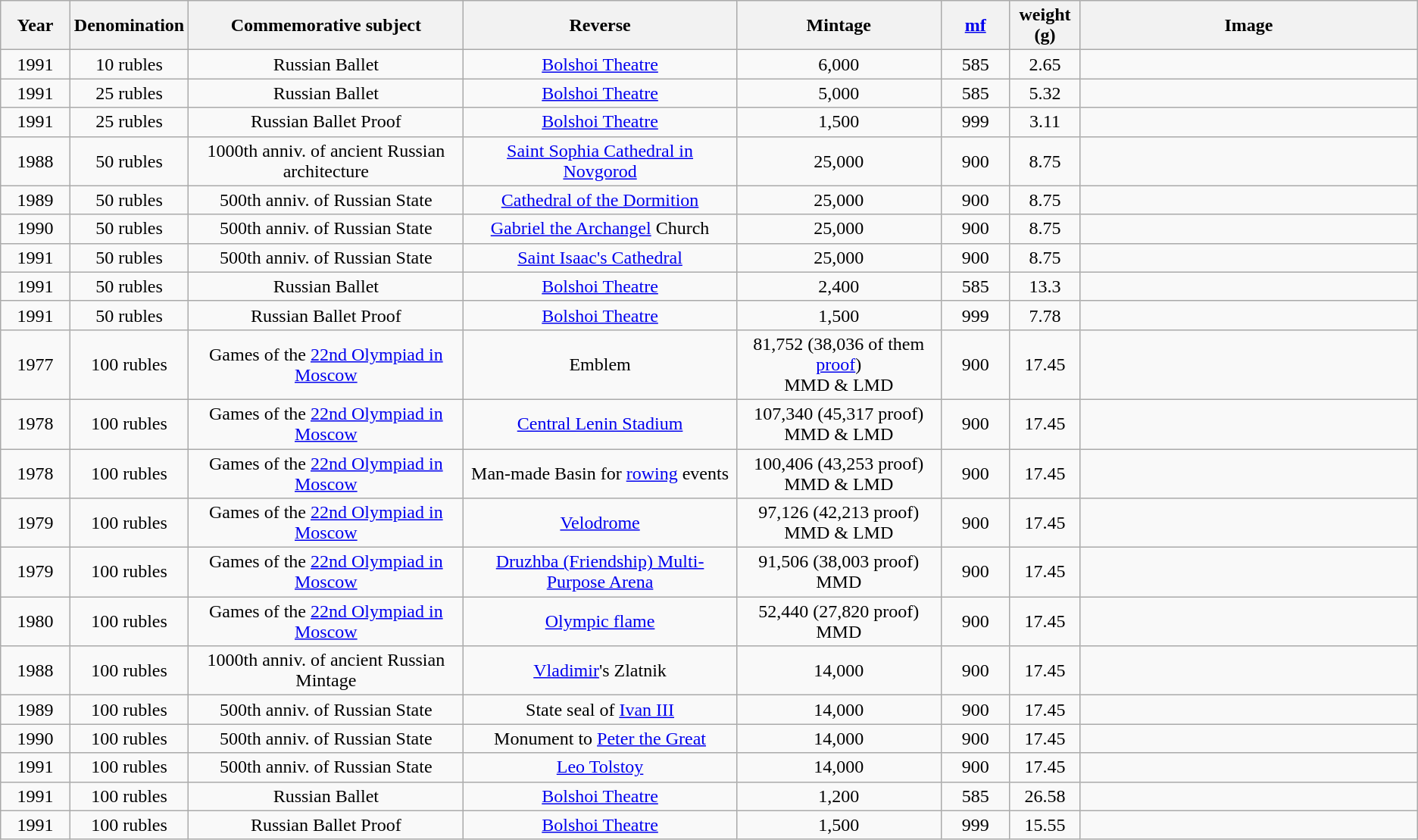<table class="wikitable sortable">
<tr>
<th width="5%">Year</th>
<th width="5%">Denomination</th>
<th width="20%">Commemorative subject</th>
<th width="20%">Reverse</th>
<th width="15%">Mintage</th>
<th width="5%"><a href='#'>mf</a></th>
<th width="5%">weight (g)</th>
<th width="40%">Image</th>
</tr>
<tr align="center">
<td>1991</td>
<td>10 rubles</td>
<td>Russian Ballet</td>
<td><a href='#'>Bolshoi Theatre</a></td>
<td>6,000</td>
<td>585</td>
<td>2.65</td>
<td></td>
</tr>
<tr align="center">
<td>1991</td>
<td>25 rubles</td>
<td>Russian Ballet</td>
<td><a href='#'>Bolshoi Theatre</a></td>
<td>5,000</td>
<td>585</td>
<td>5.32</td>
<td></td>
</tr>
<tr align="center">
<td>1991</td>
<td>25 rubles</td>
<td>Russian Ballet Proof</td>
<td><a href='#'>Bolshoi Theatre</a></td>
<td>1,500</td>
<td>999</td>
<td>3.11</td>
<td></td>
</tr>
<tr align="center">
<td>1988</td>
<td>50 rubles</td>
<td>1000th anniv. of ancient Russian architecture</td>
<td><a href='#'>Saint Sophia Cathedral in Novgorod</a></td>
<td>25,000</td>
<td>900</td>
<td>8.75</td>
<td></td>
</tr>
<tr align="center">
<td>1989</td>
<td>50 rubles</td>
<td>500th anniv. of Russian State</td>
<td><a href='#'>Cathedral of the Dormition</a></td>
<td>25,000</td>
<td>900</td>
<td>8.75</td>
<td></td>
</tr>
<tr align="center">
<td>1990</td>
<td>50 rubles</td>
<td>500th anniv. of Russian State</td>
<td><a href='#'>Gabriel the Archangel</a> Church</td>
<td>25,000</td>
<td>900</td>
<td>8.75</td>
<td></td>
</tr>
<tr align="center">
<td>1991</td>
<td>50 rubles</td>
<td>500th anniv. of Russian State</td>
<td><a href='#'>Saint Isaac's Cathedral</a></td>
<td>25,000</td>
<td>900</td>
<td>8.75</td>
<td></td>
</tr>
<tr align="center">
<td>1991</td>
<td>50 rubles</td>
<td>Russian Ballet</td>
<td><a href='#'>Bolshoi Theatre</a></td>
<td>2,400</td>
<td>585</td>
<td>13.3</td>
<td></td>
</tr>
<tr align="center">
<td>1991</td>
<td>50 rubles</td>
<td>Russian Ballet Proof</td>
<td><a href='#'>Bolshoi Theatre</a></td>
<td>1,500</td>
<td>999</td>
<td>7.78</td>
<td></td>
</tr>
<tr align="center">
<td>1977</td>
<td>100 rubles</td>
<td>Games of the <a href='#'>22nd Olympiad in Moscow</a></td>
<td>Emblem</td>
<td>81,752 (38,036 of them <a href='#'>proof</a>)<br>MMD & LMD</td>
<td>900</td>
<td>17.45</td>
<td></td>
</tr>
<tr align="center">
<td>1978</td>
<td>100 rubles</td>
<td>Games of the <a href='#'>22nd Olympiad in Moscow</a></td>
<td><a href='#'>Central Lenin Stadium</a></td>
<td>107,340 (45,317 proof)<br>MMD & LMD</td>
<td>900</td>
<td>17.45</td>
<td></td>
</tr>
<tr align="center">
<td>1978</td>
<td>100 rubles</td>
<td>Games of the <a href='#'>22nd Olympiad in Moscow</a></td>
<td>Man-made Basin for <a href='#'>rowing</a> events</td>
<td>100,406 (43,253 proof)<br>MMD & LMD</td>
<td>900</td>
<td>17.45</td>
<td></td>
</tr>
<tr align="center">
<td>1979</td>
<td>100 rubles</td>
<td>Games of the <a href='#'>22nd Olympiad in Moscow</a></td>
<td><a href='#'>Velodrome</a></td>
<td>97,126 (42,213 proof)<br>MMD & LMD</td>
<td>900</td>
<td>17.45</td>
<td></td>
</tr>
<tr align="center">
<td>1979</td>
<td>100 rubles</td>
<td>Games of the <a href='#'>22nd Olympiad in Moscow</a></td>
<td><a href='#'>Druzhba (Friendship) Multi-Purpose Arena</a></td>
<td>91,506 (38,003 proof)<br>MMD</td>
<td>900</td>
<td>17.45</td>
<td></td>
</tr>
<tr align="center">
<td>1980</td>
<td>100 rubles</td>
<td>Games of the <a href='#'>22nd Olympiad in Moscow</a></td>
<td><a href='#'>Olympic flame</a></td>
<td>52,440 (27,820 proof)<br>MMD</td>
<td>900</td>
<td>17.45</td>
<td></td>
</tr>
<tr align="center">
<td>1988</td>
<td>100 rubles</td>
<td>1000th anniv. of ancient Russian Mintage</td>
<td><a href='#'>Vladimir</a>'s Zlatnik</td>
<td>14,000</td>
<td>900</td>
<td>17.45</td>
<td></td>
</tr>
<tr align="center">
<td>1989</td>
<td>100 rubles</td>
<td>500th anniv. of Russian State</td>
<td>State seal of <a href='#'>Ivan III</a></td>
<td>14,000</td>
<td>900</td>
<td>17.45</td>
<td></td>
</tr>
<tr align="center">
<td>1990</td>
<td>100 rubles</td>
<td>500th anniv. of Russian State</td>
<td>Monument to <a href='#'>Peter the Great</a></td>
<td>14,000</td>
<td>900</td>
<td>17.45</td>
<td></td>
</tr>
<tr align="center">
<td>1991</td>
<td>100 rubles</td>
<td>500th anniv. of Russian State</td>
<td><a href='#'>Leo Tolstoy</a></td>
<td>14,000</td>
<td>900</td>
<td>17.45</td>
<td></td>
</tr>
<tr align="center">
<td>1991</td>
<td>100 rubles</td>
<td>Russian Ballet</td>
<td><a href='#'>Bolshoi Theatre</a></td>
<td>1,200</td>
<td>585</td>
<td>26.58</td>
<td></td>
</tr>
<tr align="center">
<td>1991</td>
<td>100 rubles</td>
<td>Russian Ballet Proof</td>
<td><a href='#'>Bolshoi Theatre</a></td>
<td>1,500</td>
<td>999</td>
<td>15.55</td>
<td></td>
</tr>
</table>
